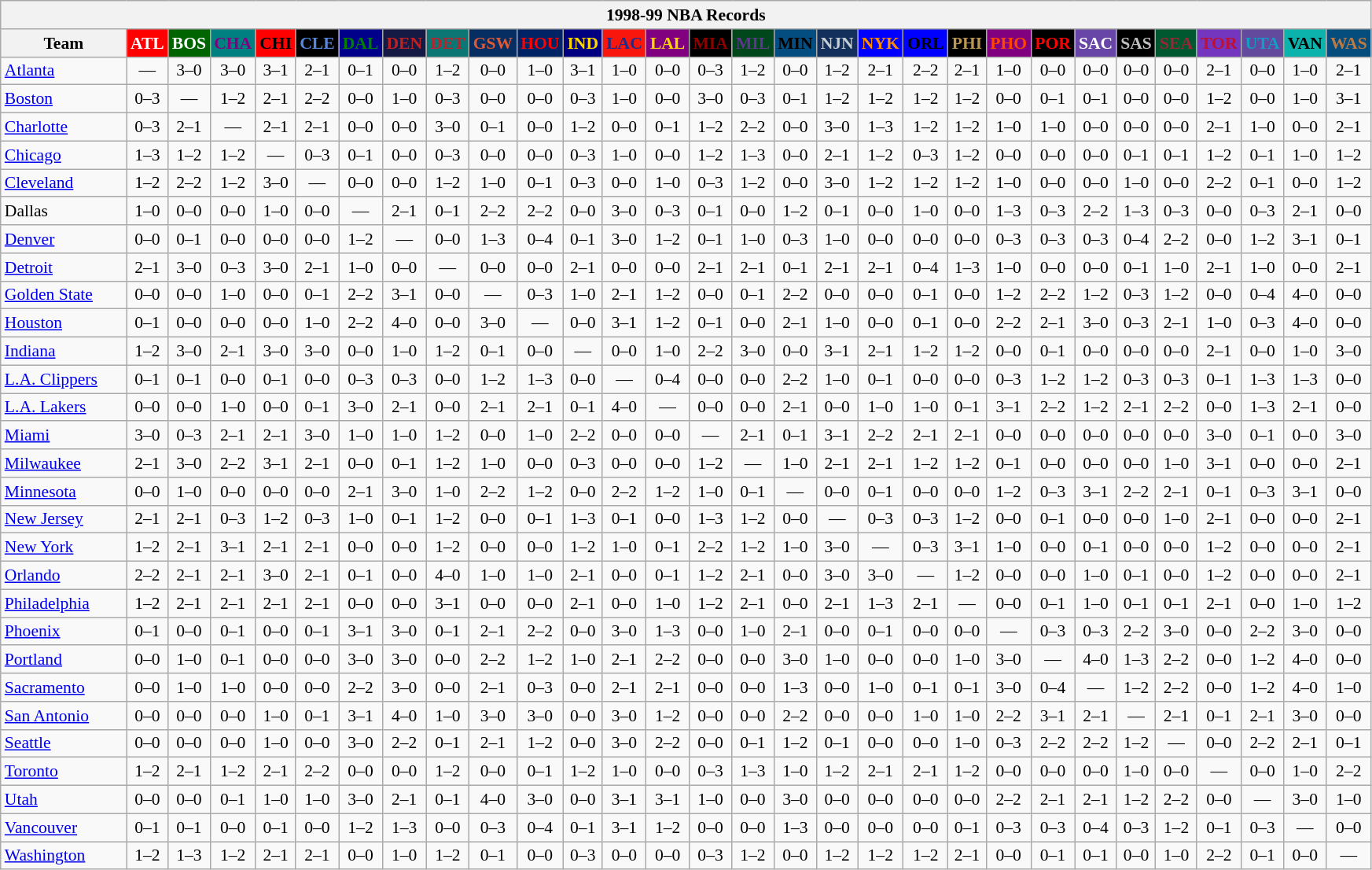<table class="wikitable" style="font-size:90%; text-align:center;">
<tr>
<th colspan=30>1998-99 NBA Records</th>
</tr>
<tr>
<th width=100>Team</th>
<th style="background:#FF0000;color:#FFFFFF;width=35">ATL</th>
<th style="background:#006400;color:#FFFFFF;width=35">BOS</th>
<th style="background:#008080;color:#800080;width=35">CHA</th>
<th style="background:#FF0000;color:#000000;width=35">CHI</th>
<th style="background:#000000;color:#5787DC;width=35">CLE</th>
<th style="background:#00008B;color:#008000;width=35">DAL</th>
<th style="background:#141A44;color:#BC2224;width=35">DEN</th>
<th style="background:#0C7674;color:#BB222C;width=35">DET</th>
<th style="background:#072E63;color:#DC5A34;width=35">GSW</th>
<th style="background:#002366;color:#FF0000;width=35">HOU</th>
<th style="background:#000080;color:#FFD700;width=35">IND</th>
<th style="background:#F9160D;color:#1A2E8B;width=35">LAC</th>
<th style="background:#800080;color:#FFD700;width=35">LAL</th>
<th style="background:#000000;color:#8B0000;width=35">MIA</th>
<th style="background:#00471B;color:#5C378A;width=35">MIL</th>
<th style="background:#044D80;color:#000000;width=35">MIN</th>
<th style="background:#12305B;color:#C4CED4;width=35">NJN</th>
<th style="background:#0000FF;color:#FF8C00;width=35">NYK</th>
<th style="background:#0000FF;color:#000000;width=35">ORL</th>
<th style="background:#000000;color:#BB9754;width=35">PHI</th>
<th style="background:#800080;color:#FF4500;width=35">PHO</th>
<th style="background:#000000;color:#FF0000;width=35">POR</th>
<th style="background:#6846A8;color:#FFFFFF;width=35">SAC</th>
<th style="background:#000000;color:#C0C0C0;width=35">SAS</th>
<th style="background:#005831;color:#992634;width=35">SEA</th>
<th style="background:#7436BF;color:#BE0F34;width=35">TOR</th>
<th style="background:#644A9C;color:#149BC7;width=35">UTA</th>
<th style="background:#0CB2AC;color:#000000;width=35">VAN</th>
<th style="background:#044D7D;color:#BC7A44;width=35">WAS</th>
</tr>
<tr>
<td style="text-align:left;"><a href='#'>Atlanta</a></td>
<td>—</td>
<td>3–0</td>
<td>3–0</td>
<td>3–1</td>
<td>2–1</td>
<td>0–1</td>
<td>0–0</td>
<td>1–2</td>
<td>0–0</td>
<td>1–0</td>
<td>3–1</td>
<td>1–0</td>
<td>0–0</td>
<td>0–3</td>
<td>1–2</td>
<td>0–0</td>
<td>1–2</td>
<td>2–1</td>
<td>2–2</td>
<td>2–1</td>
<td>1–0</td>
<td>0–0</td>
<td>0–0</td>
<td>0–0</td>
<td>0–0</td>
<td>2–1</td>
<td>0–0</td>
<td>1–0</td>
<td>2–1</td>
</tr>
<tr>
<td style="text-align:left;"><a href='#'>Boston</a></td>
<td>0–3</td>
<td>—</td>
<td>1–2</td>
<td>2–1</td>
<td>2–2</td>
<td>0–0</td>
<td>1–0</td>
<td>0–3</td>
<td>0–0</td>
<td>0–0</td>
<td>0–3</td>
<td>1–0</td>
<td>0–0</td>
<td>3–0</td>
<td>0–3</td>
<td>0–1</td>
<td>1–2</td>
<td>1–2</td>
<td>1–2</td>
<td>1–2</td>
<td>0–0</td>
<td>0–1</td>
<td>0–1</td>
<td>0–0</td>
<td>0–0</td>
<td>1–2</td>
<td>0–0</td>
<td>1–0</td>
<td>3–1</td>
</tr>
<tr>
<td style="text-align:left;"><a href='#'>Charlotte</a></td>
<td>0–3</td>
<td>2–1</td>
<td>—</td>
<td>2–1</td>
<td>2–1</td>
<td>0–0</td>
<td>0–0</td>
<td>3–0</td>
<td>0–1</td>
<td>0–0</td>
<td>1–2</td>
<td>0–0</td>
<td>0–1</td>
<td>1–2</td>
<td>2–2</td>
<td>0–0</td>
<td>3–0</td>
<td>1–3</td>
<td>1–2</td>
<td>1–2</td>
<td>1–0</td>
<td>1–0</td>
<td>0–0</td>
<td>0–0</td>
<td>0–0</td>
<td>2–1</td>
<td>1–0</td>
<td>0–0</td>
<td>2–1</td>
</tr>
<tr>
<td style="text-align:left;"><a href='#'>Chicago</a></td>
<td>1–3</td>
<td>1–2</td>
<td>1–2</td>
<td>—</td>
<td>0–3</td>
<td>0–1</td>
<td>0–0</td>
<td>0–3</td>
<td>0–0</td>
<td>0–0</td>
<td>0–3</td>
<td>1–0</td>
<td>0–0</td>
<td>1–2</td>
<td>1–3</td>
<td>0–0</td>
<td>2–1</td>
<td>1–2</td>
<td>0–3</td>
<td>1–2</td>
<td>0–0</td>
<td>0–0</td>
<td>0–0</td>
<td>0–1</td>
<td>0–1</td>
<td>1–2</td>
<td>0–1</td>
<td>1–0</td>
<td>1–2</td>
</tr>
<tr>
<td style="text-align:left;"><a href='#'>Cleveland</a></td>
<td>1–2</td>
<td>2–2</td>
<td>1–2</td>
<td>3–0</td>
<td>—</td>
<td>0–0</td>
<td>0–0</td>
<td>1–2</td>
<td>1–0</td>
<td>0–1</td>
<td>0–3</td>
<td>0–0</td>
<td>1–0</td>
<td>0–3</td>
<td>1–2</td>
<td>0–0</td>
<td>3–0</td>
<td>1–2</td>
<td>1–2</td>
<td>1–2</td>
<td>1–0</td>
<td>0–0</td>
<td>0–0</td>
<td>1–0</td>
<td>0–0</td>
<td>2–2</td>
<td>0–1</td>
<td>0–0</td>
<td>1–2</td>
</tr>
<tr>
<td style="text-align:left;">Dallas</td>
<td>1–0</td>
<td>0–0</td>
<td>0–0</td>
<td>1–0</td>
<td>0–0</td>
<td>—</td>
<td>2–1</td>
<td>0–1</td>
<td>2–2</td>
<td>2–2</td>
<td>0–0</td>
<td>3–0</td>
<td>0–3</td>
<td>0–1</td>
<td>0–0</td>
<td>1–2</td>
<td>0–1</td>
<td>0–0</td>
<td>1–0</td>
<td>0–0</td>
<td>1–3</td>
<td>0–3</td>
<td>2–2</td>
<td>1–3</td>
<td>0–3</td>
<td>0–0</td>
<td>0–3</td>
<td>2–1</td>
<td>0–0</td>
</tr>
<tr>
<td style="text-align:left;"><a href='#'>Denver</a></td>
<td>0–0</td>
<td>0–1</td>
<td>0–0</td>
<td>0–0</td>
<td>0–0</td>
<td>1–2</td>
<td>—</td>
<td>0–0</td>
<td>1–3</td>
<td>0–4</td>
<td>0–1</td>
<td>3–0</td>
<td>1–2</td>
<td>0–1</td>
<td>1–0</td>
<td>0–3</td>
<td>1–0</td>
<td>0–0</td>
<td>0–0</td>
<td>0–0</td>
<td>0–3</td>
<td>0–3</td>
<td>0–3</td>
<td>0–4</td>
<td>2–2</td>
<td>0–0</td>
<td>1–2</td>
<td>3–1</td>
<td>0–1</td>
</tr>
<tr>
<td style="text-align:left;"><a href='#'>Detroit</a></td>
<td>2–1</td>
<td>3–0</td>
<td>0–3</td>
<td>3–0</td>
<td>2–1</td>
<td>1–0</td>
<td>0–0</td>
<td>—</td>
<td>0–0</td>
<td>0–0</td>
<td>2–1</td>
<td>0–0</td>
<td>0–0</td>
<td>2–1</td>
<td>2–1</td>
<td>0–1</td>
<td>2–1</td>
<td>2–1</td>
<td>0–4</td>
<td>1–3</td>
<td>1–0</td>
<td>0–0</td>
<td>0–0</td>
<td>0–1</td>
<td>1–0</td>
<td>2–1</td>
<td>1–0</td>
<td>0–0</td>
<td>2–1</td>
</tr>
<tr>
<td style="text-align:left;"><a href='#'>Golden State</a></td>
<td>0–0</td>
<td>0–0</td>
<td>1–0</td>
<td>0–0</td>
<td>0–1</td>
<td>2–2</td>
<td>3–1</td>
<td>0–0</td>
<td>—</td>
<td>0–3</td>
<td>1–0</td>
<td>2–1</td>
<td>1–2</td>
<td>0–0</td>
<td>0–1</td>
<td>2–2</td>
<td>0–0</td>
<td>0–0</td>
<td>0–1</td>
<td>0–0</td>
<td>1–2</td>
<td>2–2</td>
<td>1–2</td>
<td>0–3</td>
<td>1–2</td>
<td>0–0</td>
<td>0–4</td>
<td>4–0</td>
<td>0–0</td>
</tr>
<tr>
<td style="text-align:left;"><a href='#'>Houston</a></td>
<td>0–1</td>
<td>0–0</td>
<td>0–0</td>
<td>0–0</td>
<td>1–0</td>
<td>2–2</td>
<td>4–0</td>
<td>0–0</td>
<td>3–0</td>
<td>—</td>
<td>0–0</td>
<td>3–1</td>
<td>1–2</td>
<td>0–1</td>
<td>0–0</td>
<td>2–1</td>
<td>1–0</td>
<td>0–0</td>
<td>0–1</td>
<td>0–0</td>
<td>2–2</td>
<td>2–1</td>
<td>3–0</td>
<td>0–3</td>
<td>2–1</td>
<td>1–0</td>
<td>0–3</td>
<td>4–0</td>
<td>0–0</td>
</tr>
<tr>
<td style="text-align:left;"><a href='#'>Indiana</a></td>
<td>1–2</td>
<td>3–0</td>
<td>2–1</td>
<td>3–0</td>
<td>3–0</td>
<td>0–0</td>
<td>1–0</td>
<td>1–2</td>
<td>0–1</td>
<td>0–0</td>
<td>—</td>
<td>0–0</td>
<td>1–0</td>
<td>2–2</td>
<td>3–0</td>
<td>0–0</td>
<td>3–1</td>
<td>2–1</td>
<td>1–2</td>
<td>1–2</td>
<td>0–0</td>
<td>0–1</td>
<td>0–0</td>
<td>0–0</td>
<td>0–0</td>
<td>2–1</td>
<td>0–0</td>
<td>1–0</td>
<td>3–0</td>
</tr>
<tr>
<td style="text-align:left;"><a href='#'>L.A. Clippers</a></td>
<td>0–1</td>
<td>0–1</td>
<td>0–0</td>
<td>0–1</td>
<td>0–0</td>
<td>0–3</td>
<td>0–3</td>
<td>0–0</td>
<td>1–2</td>
<td>1–3</td>
<td>0–0</td>
<td>—</td>
<td>0–4</td>
<td>0–0</td>
<td>0–0</td>
<td>2–2</td>
<td>1–0</td>
<td>0–1</td>
<td>0–0</td>
<td>0–0</td>
<td>0–3</td>
<td>1–2</td>
<td>1–2</td>
<td>0–3</td>
<td>0–3</td>
<td>0–1</td>
<td>1–3</td>
<td>1–3</td>
<td>0–0</td>
</tr>
<tr>
<td style="text-align:left;"><a href='#'>L.A. Lakers</a></td>
<td>0–0</td>
<td>0–0</td>
<td>1–0</td>
<td>0–0</td>
<td>0–1</td>
<td>3–0</td>
<td>2–1</td>
<td>0–0</td>
<td>2–1</td>
<td>2–1</td>
<td>0–1</td>
<td>4–0</td>
<td>—</td>
<td>0–0</td>
<td>0–0</td>
<td>2–1</td>
<td>0–0</td>
<td>1–0</td>
<td>1–0</td>
<td>0–1</td>
<td>3–1</td>
<td>2–2</td>
<td>1–2</td>
<td>2–1</td>
<td>2–2</td>
<td>0–0</td>
<td>1–3</td>
<td>2–1</td>
<td>0–0</td>
</tr>
<tr>
<td style="text-align:left;"><a href='#'>Miami</a></td>
<td>3–0</td>
<td>0–3</td>
<td>2–1</td>
<td>2–1</td>
<td>3–0</td>
<td>1–0</td>
<td>1–0</td>
<td>1–2</td>
<td>0–0</td>
<td>1–0</td>
<td>2–2</td>
<td>0–0</td>
<td>0–0</td>
<td>—</td>
<td>2–1</td>
<td>0–1</td>
<td>3–1</td>
<td>2–2</td>
<td>2–1</td>
<td>2–1</td>
<td>0–0</td>
<td>0–0</td>
<td>0–0</td>
<td>0–0</td>
<td>0–0</td>
<td>3–0</td>
<td>0–1</td>
<td>0–0</td>
<td>3–0</td>
</tr>
<tr>
<td style="text-align:left;"><a href='#'>Milwaukee</a></td>
<td>2–1</td>
<td>3–0</td>
<td>2–2</td>
<td>3–1</td>
<td>2–1</td>
<td>0–0</td>
<td>0–1</td>
<td>1–2</td>
<td>1–0</td>
<td>0–0</td>
<td>0–3</td>
<td>0–0</td>
<td>0–0</td>
<td>1–2</td>
<td>—</td>
<td>1–0</td>
<td>2–1</td>
<td>2–1</td>
<td>1–2</td>
<td>1–2</td>
<td>0–1</td>
<td>0–0</td>
<td>0–0</td>
<td>0–0</td>
<td>1–0</td>
<td>3–1</td>
<td>0–0</td>
<td>0–0</td>
<td>2–1</td>
</tr>
<tr>
<td style="text-align:left;"><a href='#'>Minnesota</a></td>
<td>0–0</td>
<td>1–0</td>
<td>0–0</td>
<td>0–0</td>
<td>0–0</td>
<td>2–1</td>
<td>3–0</td>
<td>1–0</td>
<td>2–2</td>
<td>1–2</td>
<td>0–0</td>
<td>2–2</td>
<td>1–2</td>
<td>1–0</td>
<td>0–1</td>
<td>—</td>
<td>0–0</td>
<td>0–1</td>
<td>0–0</td>
<td>0–0</td>
<td>1–2</td>
<td>0–3</td>
<td>3–1</td>
<td>2–2</td>
<td>2–1</td>
<td>0–1</td>
<td>0–3</td>
<td>3–1</td>
<td>0–0</td>
</tr>
<tr>
<td style="text-align:left;"><a href='#'>New Jersey</a></td>
<td>2–1</td>
<td>2–1</td>
<td>0–3</td>
<td>1–2</td>
<td>0–3</td>
<td>1–0</td>
<td>0–1</td>
<td>1–2</td>
<td>0–0</td>
<td>0–1</td>
<td>1–3</td>
<td>0–1</td>
<td>0–0</td>
<td>1–3</td>
<td>1–2</td>
<td>0–0</td>
<td>—</td>
<td>0–3</td>
<td>0–3</td>
<td>1–2</td>
<td>0–0</td>
<td>0–1</td>
<td>0–0</td>
<td>0–0</td>
<td>1–0</td>
<td>2–1</td>
<td>0–0</td>
<td>0–0</td>
<td>2–1</td>
</tr>
<tr>
<td style="text-align:left;"><a href='#'>New York</a></td>
<td>1–2</td>
<td>2–1</td>
<td>3–1</td>
<td>2–1</td>
<td>2–1</td>
<td>0–0</td>
<td>0–0</td>
<td>1–2</td>
<td>0–0</td>
<td>0–0</td>
<td>1–2</td>
<td>1–0</td>
<td>0–1</td>
<td>2–2</td>
<td>1–2</td>
<td>1–0</td>
<td>3–0</td>
<td>—</td>
<td>0–3</td>
<td>3–1</td>
<td>1–0</td>
<td>0–0</td>
<td>0–1</td>
<td>0–0</td>
<td>0–0</td>
<td>1–2</td>
<td>0–0</td>
<td>0–0</td>
<td>2–1</td>
</tr>
<tr>
<td style="text-align:left;"><a href='#'>Orlando</a></td>
<td>2–2</td>
<td>2–1</td>
<td>2–1</td>
<td>3–0</td>
<td>2–1</td>
<td>0–1</td>
<td>0–0</td>
<td>4–0</td>
<td>1–0</td>
<td>1–0</td>
<td>2–1</td>
<td>0–0</td>
<td>0–1</td>
<td>1–2</td>
<td>2–1</td>
<td>0–0</td>
<td>3–0</td>
<td>3–0</td>
<td>—</td>
<td>1–2</td>
<td>0–0</td>
<td>0–0</td>
<td>1–0</td>
<td>0–1</td>
<td>0–0</td>
<td>1–2</td>
<td>0–0</td>
<td>0–0</td>
<td>2–1</td>
</tr>
<tr>
<td style="text-align:left;"><a href='#'>Philadelphia</a></td>
<td>1–2</td>
<td>2–1</td>
<td>2–1</td>
<td>2–1</td>
<td>2–1</td>
<td>0–0</td>
<td>0–0</td>
<td>3–1</td>
<td>0–0</td>
<td>0–0</td>
<td>2–1</td>
<td>0–0</td>
<td>1–0</td>
<td>1–2</td>
<td>2–1</td>
<td>0–0</td>
<td>2–1</td>
<td>1–3</td>
<td>2–1</td>
<td>—</td>
<td>0–0</td>
<td>0–1</td>
<td>1–0</td>
<td>0–1</td>
<td>0–1</td>
<td>2–1</td>
<td>0–0</td>
<td>1–0</td>
<td>1–2</td>
</tr>
<tr>
<td style="text-align:left;"><a href='#'>Phoenix</a></td>
<td>0–1</td>
<td>0–0</td>
<td>0–1</td>
<td>0–0</td>
<td>0–1</td>
<td>3–1</td>
<td>3–0</td>
<td>0–1</td>
<td>2–1</td>
<td>2–2</td>
<td>0–0</td>
<td>3–0</td>
<td>1–3</td>
<td>0–0</td>
<td>1–0</td>
<td>2–1</td>
<td>0–0</td>
<td>0–1</td>
<td>0–0</td>
<td>0–0</td>
<td>—</td>
<td>0–3</td>
<td>0–3</td>
<td>2–2</td>
<td>3–0</td>
<td>0–0</td>
<td>2–2</td>
<td>3–0</td>
<td>0–0</td>
</tr>
<tr>
<td style="text-align:left;"><a href='#'>Portland</a></td>
<td>0–0</td>
<td>1–0</td>
<td>0–1</td>
<td>0–0</td>
<td>0–0</td>
<td>3–0</td>
<td>3–0</td>
<td>0–0</td>
<td>2–2</td>
<td>1–2</td>
<td>1–0</td>
<td>2–1</td>
<td>2–2</td>
<td>0–0</td>
<td>0–0</td>
<td>3–0</td>
<td>1–0</td>
<td>0–0</td>
<td>0–0</td>
<td>1–0</td>
<td>3–0</td>
<td>—</td>
<td>4–0</td>
<td>1–3</td>
<td>2–2</td>
<td>0–0</td>
<td>1–2</td>
<td>4–0</td>
<td>0–0</td>
</tr>
<tr>
<td style="text-align:left;"><a href='#'>Sacramento</a></td>
<td>0–0</td>
<td>1–0</td>
<td>1–0</td>
<td>0–0</td>
<td>0–0</td>
<td>2–2</td>
<td>3–0</td>
<td>0–0</td>
<td>2–1</td>
<td>0–3</td>
<td>0–0</td>
<td>2–1</td>
<td>2–1</td>
<td>0–0</td>
<td>0–0</td>
<td>1–3</td>
<td>0–0</td>
<td>1–0</td>
<td>0–1</td>
<td>0–1</td>
<td>3–0</td>
<td>0–4</td>
<td>—</td>
<td>1–2</td>
<td>2–2</td>
<td>0–0</td>
<td>1–2</td>
<td>4–0</td>
<td>1–0</td>
</tr>
<tr>
<td style="text-align:left;"><a href='#'>San Antonio</a></td>
<td>0–0</td>
<td>0–0</td>
<td>0–0</td>
<td>1–0</td>
<td>0–1</td>
<td>3–1</td>
<td>4–0</td>
<td>1–0</td>
<td>3–0</td>
<td>3–0</td>
<td>0–0</td>
<td>3–0</td>
<td>1–2</td>
<td>0–0</td>
<td>0–0</td>
<td>2–2</td>
<td>0–0</td>
<td>0–0</td>
<td>1–0</td>
<td>1–0</td>
<td>2–2</td>
<td>3–1</td>
<td>2–1</td>
<td>—</td>
<td>2–1</td>
<td>0–1</td>
<td>2–1</td>
<td>3–0</td>
<td>0–0</td>
</tr>
<tr>
<td style="text-align:left;"><a href='#'>Seattle</a></td>
<td>0–0</td>
<td>0–0</td>
<td>0–0</td>
<td>1–0</td>
<td>0–0</td>
<td>3–0</td>
<td>2–2</td>
<td>0–1</td>
<td>2–1</td>
<td>1–2</td>
<td>0–0</td>
<td>3–0</td>
<td>2–2</td>
<td>0–0</td>
<td>0–1</td>
<td>1–2</td>
<td>0–1</td>
<td>0–0</td>
<td>0–0</td>
<td>1–0</td>
<td>0–3</td>
<td>2–2</td>
<td>2–2</td>
<td>1–2</td>
<td>—</td>
<td>0–0</td>
<td>2–2</td>
<td>2–1</td>
<td>0–1</td>
</tr>
<tr>
<td style="text-align:left;"><a href='#'>Toronto</a></td>
<td>1–2</td>
<td>2–1</td>
<td>1–2</td>
<td>2–1</td>
<td>2–2</td>
<td>0–0</td>
<td>0–0</td>
<td>1–2</td>
<td>0–0</td>
<td>0–1</td>
<td>1–2</td>
<td>1–0</td>
<td>0–0</td>
<td>0–3</td>
<td>1–3</td>
<td>1–0</td>
<td>1–2</td>
<td>2–1</td>
<td>2–1</td>
<td>1–2</td>
<td>0–0</td>
<td>0–0</td>
<td>0–0</td>
<td>1–0</td>
<td>0–0</td>
<td>—</td>
<td>0–0</td>
<td>1–0</td>
<td>2–2</td>
</tr>
<tr>
<td style="text-align:left;"><a href='#'>Utah</a></td>
<td>0–0</td>
<td>0–0</td>
<td>0–1</td>
<td>1–0</td>
<td>1–0</td>
<td>3–0</td>
<td>2–1</td>
<td>0–1</td>
<td>4–0</td>
<td>3–0</td>
<td>0–0</td>
<td>3–1</td>
<td>3–1</td>
<td>1–0</td>
<td>0–0</td>
<td>3–0</td>
<td>0–0</td>
<td>0–0</td>
<td>0–0</td>
<td>0–0</td>
<td>2–2</td>
<td>2–1</td>
<td>2–1</td>
<td>1–2</td>
<td>2–2</td>
<td>0–0</td>
<td>—</td>
<td>3–0</td>
<td>1–0</td>
</tr>
<tr>
<td style="text-align:left;"><a href='#'>Vancouver</a></td>
<td>0–1</td>
<td>0–1</td>
<td>0–0</td>
<td>0–1</td>
<td>0–0</td>
<td>1–2</td>
<td>1–3</td>
<td>0–0</td>
<td>0–3</td>
<td>0–4</td>
<td>0–1</td>
<td>3–1</td>
<td>1–2</td>
<td>0–0</td>
<td>0–0</td>
<td>1–3</td>
<td>0–0</td>
<td>0–0</td>
<td>0–0</td>
<td>0–1</td>
<td>0–3</td>
<td>0–3</td>
<td>0–4</td>
<td>0–3</td>
<td>1–2</td>
<td>0–1</td>
<td>0–3</td>
<td>—</td>
<td>0–0</td>
</tr>
<tr>
<td style="text-align:left;"><a href='#'>Washington</a></td>
<td>1–2</td>
<td>1–3</td>
<td>1–2</td>
<td>2–1</td>
<td>2–1</td>
<td>0–0</td>
<td>1–0</td>
<td>1–2</td>
<td>0–1</td>
<td>0–0</td>
<td>0–3</td>
<td>0–0</td>
<td>0–0</td>
<td>0–3</td>
<td>1–2</td>
<td>0–0</td>
<td>1–2</td>
<td>1–2</td>
<td>1–2</td>
<td>2–1</td>
<td>0–0</td>
<td>0–1</td>
<td>0–1</td>
<td>0–0</td>
<td>1–0</td>
<td>2–2</td>
<td>0–1</td>
<td>0–0</td>
<td>—</td>
</tr>
</table>
